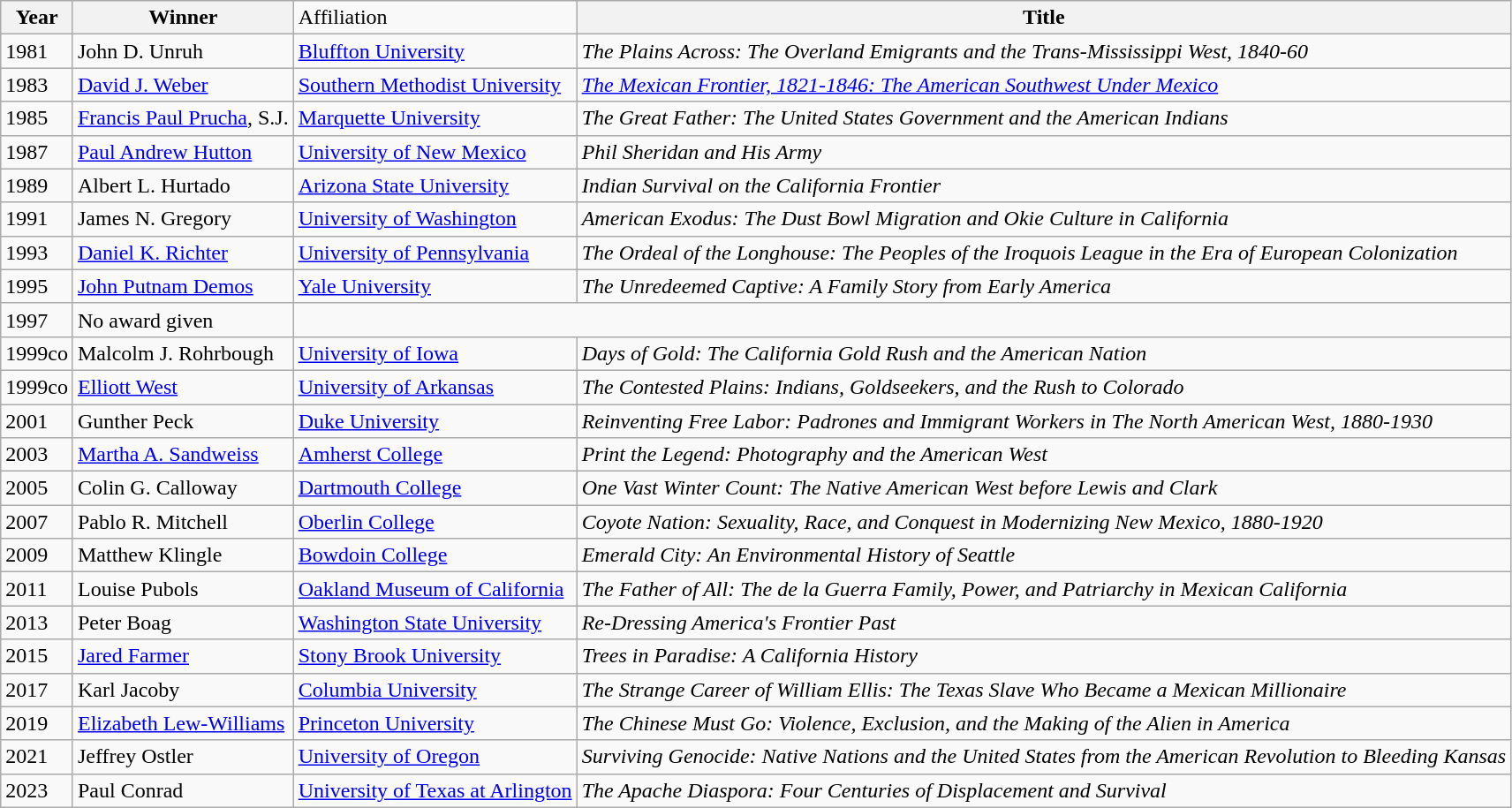<table class="wikitable">
<tr>
<th>Year</th>
<th>Winner</th>
<td>Affiliation</td>
<th>Title</th>
</tr>
<tr>
<td>1981</td>
<td>John D. Unruh</td>
<td><a href='#'>Bluffton University</a></td>
<td><em>The Plains Across: The Overland Emigrants and the Trans-Mississippi West, 1840-60</em></td>
</tr>
<tr>
<td>1983</td>
<td><a href='#'>David J. Weber</a></td>
<td><a href='#'>Southern Methodist University</a></td>
<td><em><a href='#'>The Mexican Frontier, 1821-1846: The American Southwest Under Mexico</a></em></td>
</tr>
<tr>
<td>1985</td>
<td><a href='#'>Francis Paul Prucha</a>, S.J.</td>
<td><a href='#'>Marquette University</a></td>
<td><em>The Great Father: The United States Government and the American Indians</em></td>
</tr>
<tr>
<td>1987</td>
<td><a href='#'>Paul Andrew Hutton</a></td>
<td><a href='#'>University of New Mexico</a></td>
<td><em>Phil Sheridan and His Army</em></td>
</tr>
<tr>
<td>1989</td>
<td>Albert L. Hurtado</td>
<td><a href='#'>Arizona State University</a></td>
<td><em>Indian Survival on the California Frontier</em></td>
</tr>
<tr>
<td>1991</td>
<td>James N. Gregory</td>
<td><a href='#'>University of Washington</a></td>
<td><em>American Exodus: The Dust Bowl Migration and Okie Culture in California</em></td>
</tr>
<tr>
<td>1993</td>
<td><a href='#'>Daniel K. Richter</a></td>
<td><a href='#'>University of Pennsylvania</a></td>
<td><em>The Ordeal of the Longhouse: The Peoples of the Iroquois League in the Era of European Colonization</em></td>
</tr>
<tr>
<td>1995</td>
<td><a href='#'>John Putnam Demos</a></td>
<td><a href='#'>Yale University</a></td>
<td><em>The Unredeemed Captive: A Family Story from Early America</em></td>
</tr>
<tr>
<td>1997</td>
<td>No award given</td>
</tr>
<tr>
<td>1999co</td>
<td>Malcolm J. Rohrbough</td>
<td><a href='#'>University of Iowa</a></td>
<td><em>Days of Gold: The California Gold Rush and the American Nation</em></td>
</tr>
<tr>
<td>1999co</td>
<td><a href='#'>Elliott West</a></td>
<td><a href='#'>University of Arkansas</a></td>
<td><em>The Contested Plains: Indians, Goldseekers, and the Rush to Colorado</em></td>
</tr>
<tr>
<td>2001</td>
<td>Gunther Peck</td>
<td><a href='#'>Duke University</a></td>
<td><em>Reinventing Free Labor: Padrones and Immigrant Workers in The North American West, 1880-1930</em></td>
</tr>
<tr>
<td>2003</td>
<td><a href='#'>Martha A. Sandweiss</a></td>
<td><a href='#'>Amherst College</a></td>
<td><em>Print the Legend: Photography and the American West</em></td>
</tr>
<tr>
<td>2005</td>
<td>Colin G. Calloway</td>
<td><a href='#'>Dartmouth College</a></td>
<td><em>One Vast Winter Count: The Native American West before Lewis and Clark</em></td>
</tr>
<tr>
<td>2007</td>
<td>Pablo R. Mitchell</td>
<td><a href='#'>Oberlin College</a></td>
<td><em>Coyote Nation: Sexuality, Race, and Conquest in Modernizing New Mexico, 1880-1920</em></td>
</tr>
<tr>
<td>2009</td>
<td>Matthew Klingle</td>
<td><a href='#'>Bowdoin College</a></td>
<td><em>Emerald City: An Environmental History of Seattle</em></td>
</tr>
<tr>
<td>2011</td>
<td>Louise Pubols</td>
<td><a href='#'>Oakland Museum of California</a></td>
<td><em>The Father of All: The de la Guerra Family, Power, and Patriarchy in Mexican California</em></td>
</tr>
<tr>
<td>2013</td>
<td>Peter Boag</td>
<td><a href='#'>Washington State University</a></td>
<td><em>Re-Dressing America's Frontier Past</em></td>
</tr>
<tr>
<td>2015</td>
<td><a href='#'>Jared Farmer</a></td>
<td><a href='#'>Stony Brook University</a></td>
<td><em>Trees in Paradise: A California History</em></td>
</tr>
<tr>
<td>2017</td>
<td>Karl Jacoby</td>
<td><a href='#'>Columbia University</a></td>
<td><em>The Strange Career of William Ellis: The Texas Slave Who Became a Mexican Millionaire</em></td>
</tr>
<tr>
<td>2019</td>
<td><a href='#'>Elizabeth Lew-Williams</a></td>
<td><a href='#'>Princeton University</a></td>
<td><em>The Chinese Must Go: Violence, Exclusion, and the Making of the Alien in America</em></td>
</tr>
<tr>
<td>2021</td>
<td>Jeffrey Ostler</td>
<td><a href='#'>University of Oregon</a></td>
<td><em>Surviving Genocide: Native Nations and the United States from the American Revolution to Bleeding Kansas</em></td>
</tr>
<tr>
<td>2023</td>
<td>Paul Conrad</td>
<td><a href='#'>University of Texas at Arlington</a></td>
<td><em>The Apache Diaspora: Four Centuries of Displacement and Survival</em></td>
</tr>
</table>
